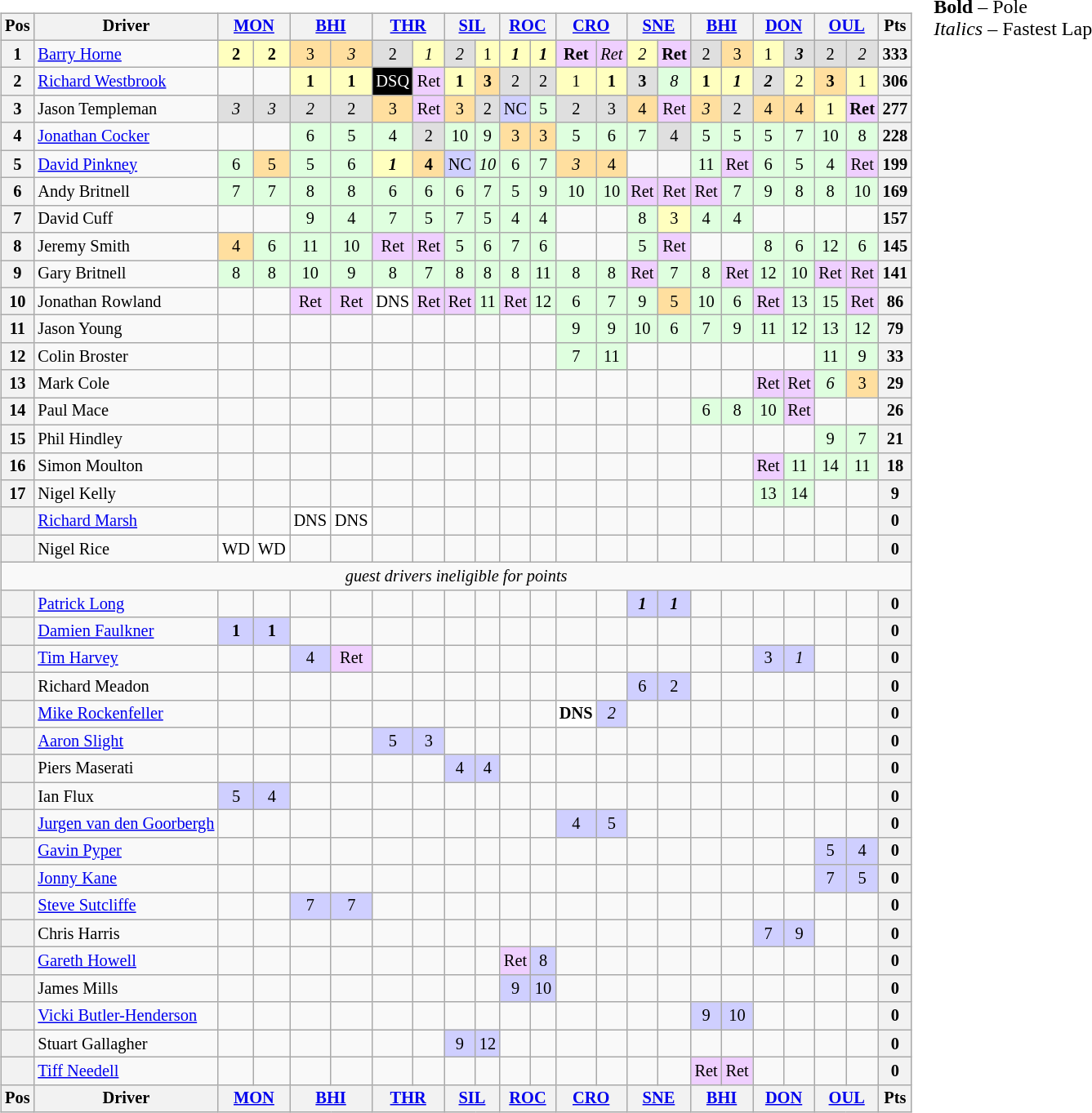<table>
<tr valign="top">
<td><br><table class="wikitable" style="font-size: 85%; text-align:center">
<tr valign="top">
<th valign="middle">Pos</th>
<th valign="middle">Driver</th>
<th colspan="2"><a href='#'>MON</a></th>
<th colspan="2"><a href='#'>BHI</a></th>
<th colspan="2"><a href='#'>THR</a></th>
<th colspan="2"><a href='#'>SIL</a></th>
<th colspan="2"><a href='#'>ROC</a></th>
<th colspan="2"><a href='#'>CRO</a></th>
<th colspan="2"><a href='#'>SNE</a></th>
<th colspan="2"><a href='#'>BHI</a></th>
<th colspan="2"><a href='#'>DON</a></th>
<th colspan="2"><a href='#'>OUL</a></th>
<th valign=middle>Pts</th>
</tr>
<tr>
<th>1</th>
<td align=left> <a href='#'>Barry Horne</a></td>
<td style="background:#FFFFBF;"><strong>2</strong></td>
<td style="background:#FFFFBF;"><strong>2</strong></td>
<td style="background:#FFDF9F;">3</td>
<td style="background:#FFDF9F;"><em>3</em></td>
<td style="background:#DFDFDF;">2</td>
<td style="background:#FFFFBF;"><em>1</em></td>
<td style="background:#DFDFDF;"><em>2</em></td>
<td style="background:#FFFFBF;">1</td>
<td style="background:#FFFFBF;"><strong><em>1</em></strong></td>
<td style="background:#FFFFBF;"><strong><em>1</em></strong></td>
<td style="background:#EFCFFF;"><strong>Ret</strong></td>
<td style="background:#EFCFFF;"><em>Ret</em></td>
<td style="background:#FFFFBF;"><em>2</em></td>
<td style="background:#EFCFFF;"><strong>Ret</strong></td>
<td style="background:#DFDFDF;">2</td>
<td style="background:#FFDF9F;">3</td>
<td style="background:#FFFFBF;">1</td>
<td style="background:#DFDFDF;"><strong><em>3</em></strong></td>
<td style="background:#DFDFDF;">2</td>
<td style="background:#DFDFDF;"><em>2</em></td>
<th>333</th>
</tr>
<tr>
<th>2</th>
<td align=left> <a href='#'>Richard Westbrook</a></td>
<td></td>
<td></td>
<td style="background:#FFFFBF;"><strong>1</strong></td>
<td style="background:#FFFFBF;"><strong>1</strong></td>
<td style="background:#000000; color:white">DSQ</td>
<td style="background:#EFCFFF;">Ret</td>
<td style="background:#FFFFBF;"><strong>1</strong></td>
<td style="background:#FFDF9F;"><strong>3</strong></td>
<td style="background:#DFDFDF;">2</td>
<td style="background:#DFDFDF;">2</td>
<td style="background:#FFFFBF;">1</td>
<td style="background:#FFFFBF;"><strong>1</strong></td>
<td style="background:#DFDFDF;"><strong>3</strong></td>
<td style="background:#DFFFDF;"><em>8</em></td>
<td style="background:#FFFFBF;"><strong>1</strong></td>
<td style="background:#FFFFBF;"><strong><em>1</em></strong></td>
<td style="background:#DFDFDF;"><strong><em>2</em></strong></td>
<td style="background:#FFFFBF;">2</td>
<td style="background:#FFDF9F;"><strong>3</strong></td>
<td style="background:#FFFFBF;">1</td>
<th>306</th>
</tr>
<tr>
<th>3</th>
<td align=left> Jason Templeman</td>
<td style="background:#DFDFDF;"><em>3</em></td>
<td style="background:#DFDFDF;"><em>3</em></td>
<td style="background:#DFDFDF;"><em>2</em></td>
<td style="background:#DFDFDF;">2</td>
<td style="background:#FFDF9F;">3</td>
<td style="background:#EFCFFF;">Ret</td>
<td style="background:#FFDF9F;">3</td>
<td style="background:#DFDFDF;">2</td>
<td style="background:#CFCFFF;">NC</td>
<td style="background:#DFFFDF;">5</td>
<td style="background:#DFDFDF;">2</td>
<td style="background:#DFDFDF;">3</td>
<td style="background:#FFDF9F;">4</td>
<td style="background:#EFCFFF;">Ret</td>
<td style="background:#FFDF9F;"><em>3</em></td>
<td style="background:#DFDFDF;">2</td>
<td style="background:#FFDF9F;">4</td>
<td style="background:#FFDF9F;">4</td>
<td style="background:#FFFFBF;">1</td>
<td style="background:#EFCFFF;"><strong>Ret</strong></td>
<th>277</th>
</tr>
<tr>
<th>4</th>
<td align=left> <a href='#'>Jonathan Cocker</a></td>
<td></td>
<td></td>
<td style="background:#DFFFDF;">6</td>
<td style="background:#DFFFDF;">5</td>
<td style="background:#DFFFDF;">4</td>
<td style="background:#DFDFDF;">2</td>
<td style="background:#DFFFDF;">10</td>
<td style="background:#DFFFDF;">9</td>
<td style="background:#FFDF9F;">3</td>
<td style="background:#FFDF9F;">3</td>
<td style="background:#DFFFDF;">5</td>
<td style="background:#DFFFDF;">6</td>
<td style="background:#DFFFDF;">7</td>
<td style="background:#DFDFDF;">4</td>
<td style="background:#DFFFDF;">5</td>
<td style="background:#DFFFDF;">5</td>
<td style="background:#DFFFDF;">5</td>
<td style="background:#DFFFDF;">7</td>
<td style="background:#DFFFDF;">10</td>
<td style="background:#DFFFDF;">8</td>
<th>228</th>
</tr>
<tr>
<th>5</th>
<td align=left> <a href='#'>David Pinkney</a></td>
<td style="background:#DFFFDF;">6</td>
<td style="background:#FFDF9F;">5</td>
<td style="background:#DFFFDF;">5</td>
<td style="background:#DFFFDF;">6</td>
<td style="background:#FFFFBF;"><strong><em>1</em></strong></td>
<td style="background:#FFDF9F;"><strong>4</strong></td>
<td style="background:#CFCFFF;">NC</td>
<td style="background:#DFFFDF;"><em>10</em></td>
<td style="background:#DFFFDF;">6</td>
<td style="background:#DFFFDF;">7</td>
<td style="background:#FFDF9F;"><em>3</em></td>
<td style="background:#FFDF9F;">4</td>
<td></td>
<td></td>
<td style="background:#DFFFDF;">11</td>
<td style="background:#EFCFFF;">Ret</td>
<td style="background:#DFFFDF;">6</td>
<td style="background:#DFFFDF;">5</td>
<td style="background:#DFFFDF;">4</td>
<td style="background:#EFCFFF;">Ret</td>
<th>199</th>
</tr>
<tr>
<th>6</th>
<td align=left> Andy Britnell</td>
<td style="background:#DFFFDF;">7</td>
<td style="background:#DFFFDF;">7</td>
<td style="background:#DFFFDF;">8</td>
<td style="background:#DFFFDF;">8</td>
<td style="background:#DFFFDF;">6</td>
<td style="background:#DFFFDF;">6</td>
<td style="background:#DFFFDF;">6</td>
<td style="background:#DFFFDF;">7</td>
<td style="background:#DFFFDF;">5</td>
<td style="background:#DFFFDF;">9</td>
<td style="background:#DFFFDF;">10</td>
<td style="background:#DFFFDF;">10</td>
<td style="background:#EFCFFF;">Ret</td>
<td style="background:#EFCFFF;">Ret</td>
<td style="background:#EFCFFF;">Ret</td>
<td style="background:#DFFFDF;">7</td>
<td style="background:#DFFFDF;">9</td>
<td style="background:#DFFFDF;">8</td>
<td style="background:#DFFFDF;">8</td>
<td style="background:#DFFFDF;">10</td>
<th>169</th>
</tr>
<tr>
<th>7</th>
<td align=left> David Cuff</td>
<td></td>
<td></td>
<td style="background:#DFFFDF;">9</td>
<td style="background:#DFFFDF;">4</td>
<td style="background:#DFFFDF;">7</td>
<td style="background:#DFFFDF;">5</td>
<td style="background:#DFFFDF;">7</td>
<td style="background:#DFFFDF;">5</td>
<td style="background:#DFFFDF;">4</td>
<td style="background:#DFFFDF;">4</td>
<td></td>
<td></td>
<td style="background:#DFFFDF;">8</td>
<td style="background:#FFFFBF;">3</td>
<td style="background:#DFFFDF;">4</td>
<td style="background:#DFFFDF;">4</td>
<td></td>
<td></td>
<td></td>
<td></td>
<th>157</th>
</tr>
<tr>
<th>8</th>
<td align=left> Jeremy Smith</td>
<td style="background:#FFDF9F;">4</td>
<td style="background:#DFFFDF;">6</td>
<td style="background:#DFFFDF;">11</td>
<td style="background:#DFFFDF;">10</td>
<td style="background:#EFCFFF;">Ret</td>
<td style="background:#EFCFFF;">Ret</td>
<td style="background:#DFFFDF;">5</td>
<td style="background:#DFFFDF;">6</td>
<td style="background:#DFFFDF;">7</td>
<td style="background:#DFFFDF;">6</td>
<td></td>
<td></td>
<td style="background:#DFFFDF;">5</td>
<td style="background:#EFCFFF;">Ret</td>
<td></td>
<td></td>
<td style="background:#DFFFDF;">8</td>
<td style="background:#DFFFDF;">6</td>
<td style="background:#DFFFDF;">12</td>
<td style="background:#DFFFDF;">6</td>
<th>145</th>
</tr>
<tr>
<th>9</th>
<td align=left> Gary Britnell</td>
<td style="background:#DFFFDF;">8</td>
<td style="background:#DFFFDF;">8</td>
<td style="background:#DFFFDF;">10</td>
<td style="background:#DFFFDF;">9</td>
<td style="background:#DFFFDF;">8</td>
<td style="background:#DFFFDF;">7</td>
<td style="background:#DFFFDF;">8</td>
<td style="background:#DFFFDF;">8</td>
<td style="background:#DFFFDF;">8</td>
<td style="background:#DFFFDF;">11</td>
<td style="background:#DFFFDF;">8</td>
<td style="background:#DFFFDF;">8</td>
<td style="background:#EFCFFF;">Ret</td>
<td style="background:#DFFFDF;">7</td>
<td style="background:#DFFFDF;">8</td>
<td style="background:#EFCFFF;">Ret</td>
<td style="background:#DFFFDF;">12</td>
<td style="background:#DFFFDF;">10</td>
<td style="background:#EFCFFF;">Ret</td>
<td style="background:#EFCFFF;">Ret</td>
<th>141</th>
</tr>
<tr>
<th>10</th>
<td align=left> Jonathan Rowland</td>
<td></td>
<td></td>
<td style="background:#EFCFFF;">Ret</td>
<td style="background:#EFCFFF;">Ret</td>
<td style="background:#FFFFFF;">DNS</td>
<td style="background:#EFCFFF;">Ret</td>
<td style="background:#EFCFFF;">Ret</td>
<td style="background:#DFFFDF;">11</td>
<td style="background:#EFCFFF;">Ret</td>
<td style="background:#DFFFDF;">12</td>
<td style="background:#DFFFDF;">6</td>
<td style="background:#DFFFDF;">7</td>
<td style="background:#DFFFDF;">9</td>
<td style="background:#FFDF9F;">5</td>
<td style="background:#DFFFDF;">10</td>
<td style="background:#DFFFDF;">6</td>
<td style="background:#EFCFFF;">Ret</td>
<td style="background:#DFFFDF;">13</td>
<td style="background:#DFFFDF;">15</td>
<td style="background:#EFCFFF;">Ret</td>
<th>86</th>
</tr>
<tr>
<th>11</th>
<td align=left> Jason Young</td>
<td></td>
<td></td>
<td></td>
<td></td>
<td></td>
<td></td>
<td></td>
<td></td>
<td></td>
<td></td>
<td style="background:#DFFFDF;">9</td>
<td style="background:#DFFFDF;">9</td>
<td style="background:#DFFFDF;">10</td>
<td style="background:#DFFFDF;">6</td>
<td style="background:#DFFFDF;">7</td>
<td style="background:#DFFFDF;">9</td>
<td style="background:#DFFFDF;">11</td>
<td style="background:#DFFFDF;">12</td>
<td style="background:#DFFFDF;">13</td>
<td style="background:#DFFFDF;">12</td>
<th>79</th>
</tr>
<tr>
<th>12</th>
<td align=left> Colin Broster</td>
<td></td>
<td></td>
<td></td>
<td></td>
<td></td>
<td></td>
<td></td>
<td></td>
<td></td>
<td></td>
<td style="background:#DFFFDF;">7</td>
<td style="background:#DFFFDF;">11</td>
<td></td>
<td></td>
<td></td>
<td></td>
<td></td>
<td></td>
<td style="background:#DFFFDF;">11</td>
<td style="background:#DFFFDF;">9</td>
<th>33</th>
</tr>
<tr>
<th>13</th>
<td align=left> Mark Cole</td>
<td></td>
<td></td>
<td></td>
<td></td>
<td></td>
<td></td>
<td></td>
<td></td>
<td></td>
<td></td>
<td></td>
<td></td>
<td></td>
<td></td>
<td></td>
<td></td>
<td style="background:#EFCFFF;">Ret</td>
<td style="background:#EFCFFF;">Ret</td>
<td style="background:#DFFFDF;"><em>6</em></td>
<td style="background:#FFDF9F;">3</td>
<th>29</th>
</tr>
<tr>
<th>14</th>
<td align=left> Paul Mace</td>
<td></td>
<td></td>
<td></td>
<td></td>
<td></td>
<td></td>
<td></td>
<td></td>
<td></td>
<td></td>
<td></td>
<td></td>
<td></td>
<td></td>
<td style="background:#DFFFDF;">6</td>
<td style="background:#DFFFDF;">8</td>
<td style="background:#DFFFDF;">10</td>
<td style="background:#EFCFFF;">Ret</td>
<td></td>
<td></td>
<th>26</th>
</tr>
<tr>
<th>15</th>
<td align=left> Phil Hindley</td>
<td></td>
<td></td>
<td></td>
<td></td>
<td></td>
<td></td>
<td></td>
<td></td>
<td></td>
<td></td>
<td></td>
<td></td>
<td></td>
<td></td>
<td></td>
<td></td>
<td></td>
<td></td>
<td style="background:#DFFFDF;">9</td>
<td style="background:#DFFFDF;">7</td>
<th>21</th>
</tr>
<tr>
<th>16</th>
<td align=left> Simon Moulton</td>
<td></td>
<td></td>
<td></td>
<td></td>
<td></td>
<td></td>
<td></td>
<td></td>
<td></td>
<td></td>
<td></td>
<td></td>
<td></td>
<td></td>
<td></td>
<td></td>
<td style="background:#EFCFFF;">Ret</td>
<td style="background:#DFFFDF;">11</td>
<td style="background:#DFFFDF;">14</td>
<td style="background:#DFFFDF;">11</td>
<th>18</th>
</tr>
<tr>
<th>17</th>
<td align=left> Nigel Kelly</td>
<td></td>
<td></td>
<td></td>
<td></td>
<td></td>
<td></td>
<td></td>
<td></td>
<td></td>
<td></td>
<td></td>
<td></td>
<td></td>
<td></td>
<td></td>
<td></td>
<td style="background:#DFFFDF;">13</td>
<td style="background:#DFFFDF;">14</td>
<td></td>
<td></td>
<th>9</th>
</tr>
<tr>
<th></th>
<td align=left> <a href='#'>Richard Marsh</a></td>
<td></td>
<td></td>
<td style="background:#FFFFFF;">DNS</td>
<td style="background:#FFFFFF;">DNS</td>
<td></td>
<td></td>
<td></td>
<td></td>
<td></td>
<td></td>
<td></td>
<td></td>
<td></td>
<td></td>
<td></td>
<td></td>
<td></td>
<td></td>
<td></td>
<td></td>
<th>0</th>
</tr>
<tr>
<th></th>
<td align=left> Nigel Rice</td>
<td style="background:#FFFFFF;">WD</td>
<td style="background:#FFFFFF;">WD</td>
<td></td>
<td></td>
<td></td>
<td></td>
<td></td>
<td></td>
<td></td>
<td></td>
<td></td>
<td></td>
<td></td>
<td></td>
<td></td>
<td></td>
<td></td>
<td></td>
<td></td>
<td></td>
<th>0</th>
</tr>
<tr>
<td colspan="24" align=center><em>guest drivers ineligible for points</em></td>
</tr>
<tr>
<th></th>
<td align=left> <a href='#'>Patrick Long</a></td>
<td></td>
<td></td>
<td></td>
<td></td>
<td></td>
<td></td>
<td></td>
<td></td>
<td></td>
<td></td>
<td></td>
<td></td>
<td style="background:#CFCFFF;"><strong><em>1</em></strong></td>
<td style="background:#CFCFFF;"><strong><em>1</em></strong></td>
<td></td>
<td></td>
<td></td>
<td></td>
<td></td>
<td></td>
<th>0</th>
</tr>
<tr>
<th></th>
<td align=left> <a href='#'>Damien Faulkner</a></td>
<td style="background:#CFCFFF;"><strong>1</strong></td>
<td style="background:#CFCFFF;"><strong>1</strong></td>
<td></td>
<td></td>
<td></td>
<td></td>
<td></td>
<td></td>
<td></td>
<td></td>
<td></td>
<td></td>
<td></td>
<td></td>
<td></td>
<td></td>
<td></td>
<td></td>
<td></td>
<td></td>
<th>0</th>
</tr>
<tr>
<th></th>
<td align=left> <a href='#'>Tim Harvey</a></td>
<td></td>
<td></td>
<td style="background:#CFCFFF;">4</td>
<td style="background:#EFCFFF;">Ret</td>
<td></td>
<td></td>
<td></td>
<td></td>
<td></td>
<td></td>
<td></td>
<td></td>
<td></td>
<td></td>
<td></td>
<td></td>
<td style="background:#CFCFFF;">3</td>
<td style="background:#CFCFFF;"><em>1</em></td>
<td></td>
<td></td>
<th>0</th>
</tr>
<tr>
<th></th>
<td align=left> Richard Meadon</td>
<td></td>
<td></td>
<td></td>
<td></td>
<td></td>
<td></td>
<td></td>
<td></td>
<td></td>
<td></td>
<td></td>
<td></td>
<td style="background:#CFCFFF;">6</td>
<td style="background:#CFCFFF;">2</td>
<td></td>
<td></td>
<td></td>
<td></td>
<td></td>
<td></td>
<th>0</th>
</tr>
<tr>
<th></th>
<td align=left> <a href='#'>Mike Rockenfeller</a></td>
<td></td>
<td></td>
<td></td>
<td></td>
<td></td>
<td></td>
<td></td>
<td></td>
<td></td>
<td></td>
<td style="background:#FFFFFF;"><strong>DNS</strong></td>
<td style="background:#CFCFFF;"><em>2</em></td>
<td></td>
<td></td>
<td></td>
<td></td>
<td></td>
<td></td>
<td></td>
<td></td>
<th>0</th>
</tr>
<tr>
<th></th>
<td align=left> <a href='#'>Aaron Slight</a></td>
<td></td>
<td></td>
<td></td>
<td></td>
<td style="background:#CFCFFF;">5</td>
<td style="background:#CFCFFF;">3</td>
<td></td>
<td></td>
<td></td>
<td></td>
<td></td>
<td></td>
<td></td>
<td></td>
<td></td>
<td></td>
<td></td>
<td></td>
<td></td>
<td></td>
<th>0</th>
</tr>
<tr>
<th></th>
<td align=left> Piers Maserati</td>
<td></td>
<td></td>
<td></td>
<td></td>
<td></td>
<td></td>
<td style="background:#CFCFFF;">4</td>
<td style="background:#CFCFFF;">4</td>
<td></td>
<td></td>
<td></td>
<td></td>
<td></td>
<td></td>
<td></td>
<td></td>
<td></td>
<td></td>
<td></td>
<td></td>
<th>0</th>
</tr>
<tr>
<th></th>
<td align=left> Ian Flux</td>
<td style="background:#CFCFFF;">5</td>
<td style="background:#CFCFFF;">4</td>
<td></td>
<td></td>
<td></td>
<td></td>
<td></td>
<td></td>
<td></td>
<td></td>
<td></td>
<td></td>
<td></td>
<td></td>
<td></td>
<td></td>
<td></td>
<td></td>
<td></td>
<td></td>
<th>0</th>
</tr>
<tr>
<th></th>
<td align=left> <a href='#'>Jurgen van den Goorbergh</a></td>
<td></td>
<td></td>
<td></td>
<td></td>
<td></td>
<td></td>
<td></td>
<td></td>
<td></td>
<td></td>
<td style="background:#CFCFFF;">4</td>
<td style="background:#CFCFFF;">5</td>
<td></td>
<td></td>
<td></td>
<td></td>
<td></td>
<td></td>
<td></td>
<td></td>
<th>0</th>
</tr>
<tr>
<th></th>
<td align=left> <a href='#'>Gavin Pyper</a></td>
<td></td>
<td></td>
<td></td>
<td></td>
<td></td>
<td></td>
<td></td>
<td></td>
<td></td>
<td></td>
<td></td>
<td></td>
<td></td>
<td></td>
<td></td>
<td></td>
<td></td>
<td></td>
<td style="background:#CFCFFF;">5</td>
<td style="background:#CFCFFF;">4</td>
<th>0</th>
</tr>
<tr>
<th></th>
<td align=left> <a href='#'>Jonny Kane</a></td>
<td></td>
<td></td>
<td></td>
<td></td>
<td></td>
<td></td>
<td></td>
<td></td>
<td></td>
<td></td>
<td></td>
<td></td>
<td></td>
<td></td>
<td></td>
<td></td>
<td></td>
<td></td>
<td style="background:#CFCFFF;">7</td>
<td style="background:#CFCFFF;">5</td>
<th>0</th>
</tr>
<tr>
<th></th>
<td align=left> <a href='#'>Steve Sutcliffe</a></td>
<td></td>
<td></td>
<td style="background:#CFCFFF;">7</td>
<td style="background:#CFCFFF;">7</td>
<td></td>
<td></td>
<td></td>
<td></td>
<td></td>
<td></td>
<td></td>
<td></td>
<td></td>
<td></td>
<td></td>
<td></td>
<td></td>
<td></td>
<td></td>
<td></td>
<th>0</th>
</tr>
<tr>
<th></th>
<td align=left> Chris Harris</td>
<td></td>
<td></td>
<td></td>
<td></td>
<td></td>
<td></td>
<td></td>
<td></td>
<td></td>
<td></td>
<td></td>
<td></td>
<td></td>
<td></td>
<td></td>
<td></td>
<td style="background:#CFCFFF;">7</td>
<td style="background:#CFCFFF;">9</td>
<td></td>
<td></td>
<th>0</th>
</tr>
<tr>
<th></th>
<td align=left> <a href='#'>Gareth Howell</a></td>
<td></td>
<td></td>
<td></td>
<td></td>
<td></td>
<td></td>
<td></td>
<td></td>
<td style="background:#EFCFFF;">Ret</td>
<td style="background:#CFCFFF;">8</td>
<td></td>
<td></td>
<td></td>
<td></td>
<td></td>
<td></td>
<td></td>
<td></td>
<td></td>
<td></td>
<th>0</th>
</tr>
<tr>
<th></th>
<td align=left> James Mills</td>
<td></td>
<td></td>
<td></td>
<td></td>
<td></td>
<td></td>
<td></td>
<td></td>
<td style="background:#CFCFFF;">9</td>
<td style="background:#CFCFFF;">10</td>
<td></td>
<td></td>
<td></td>
<td></td>
<td></td>
<td></td>
<td></td>
<td></td>
<td></td>
<td></td>
<th>0</th>
</tr>
<tr>
<th></th>
<td align=left> <a href='#'>Vicki Butler-Henderson</a></td>
<td></td>
<td></td>
<td></td>
<td></td>
<td></td>
<td></td>
<td></td>
<td></td>
<td></td>
<td></td>
<td></td>
<td></td>
<td></td>
<td></td>
<td style="background:#CFCFFF;">9</td>
<td style="background:#CFCFFF;">10</td>
<td></td>
<td></td>
<td></td>
<td></td>
<th>0</th>
</tr>
<tr>
<th></th>
<td align=left> Stuart Gallagher</td>
<td></td>
<td></td>
<td></td>
<td></td>
<td></td>
<td></td>
<td style="background:#CFCFFF;">9</td>
<td style="background:#CFCFFF;">12</td>
<td></td>
<td></td>
<td></td>
<td></td>
<td></td>
<td></td>
<td></td>
<td></td>
<td></td>
<td></td>
<td></td>
<td></td>
<th>0</th>
</tr>
<tr>
<th></th>
<td align=left> <a href='#'>Tiff Needell</a></td>
<td></td>
<td></td>
<td></td>
<td></td>
<td></td>
<td></td>
<td></td>
<td></td>
<td></td>
<td></td>
<td></td>
<td></td>
<td></td>
<td></td>
<td style="background:#EFCFFF;">Ret</td>
<td style="background:#EFCFFF;">Ret</td>
<td></td>
<td></td>
<td></td>
<td></td>
<th>0</th>
</tr>
<tr>
<th valign="middle">Pos</th>
<th valign="middle">Driver</th>
<th colspan="2"><a href='#'>MON</a></th>
<th colspan="2"><a href='#'>BHI</a></th>
<th colspan="2"><a href='#'>THR</a></th>
<th colspan="2"><a href='#'>SIL</a></th>
<th colspan="2"><a href='#'>ROC</a></th>
<th colspan="2"><a href='#'>CRO</a></th>
<th colspan="2"><a href='#'>SNE</a></th>
<th colspan="2"><a href='#'>BHI</a></th>
<th colspan="2"><a href='#'>DON</a></th>
<th colspan="2"><a href='#'>OUL</a></th>
<th valign=middle>Pts</th>
</tr>
</table>
</td>
<td valign="top"><br>
<span><strong>Bold</strong> – Pole<br>
<em>Italics</em> – Fastest Lap</span></td>
</tr>
</table>
